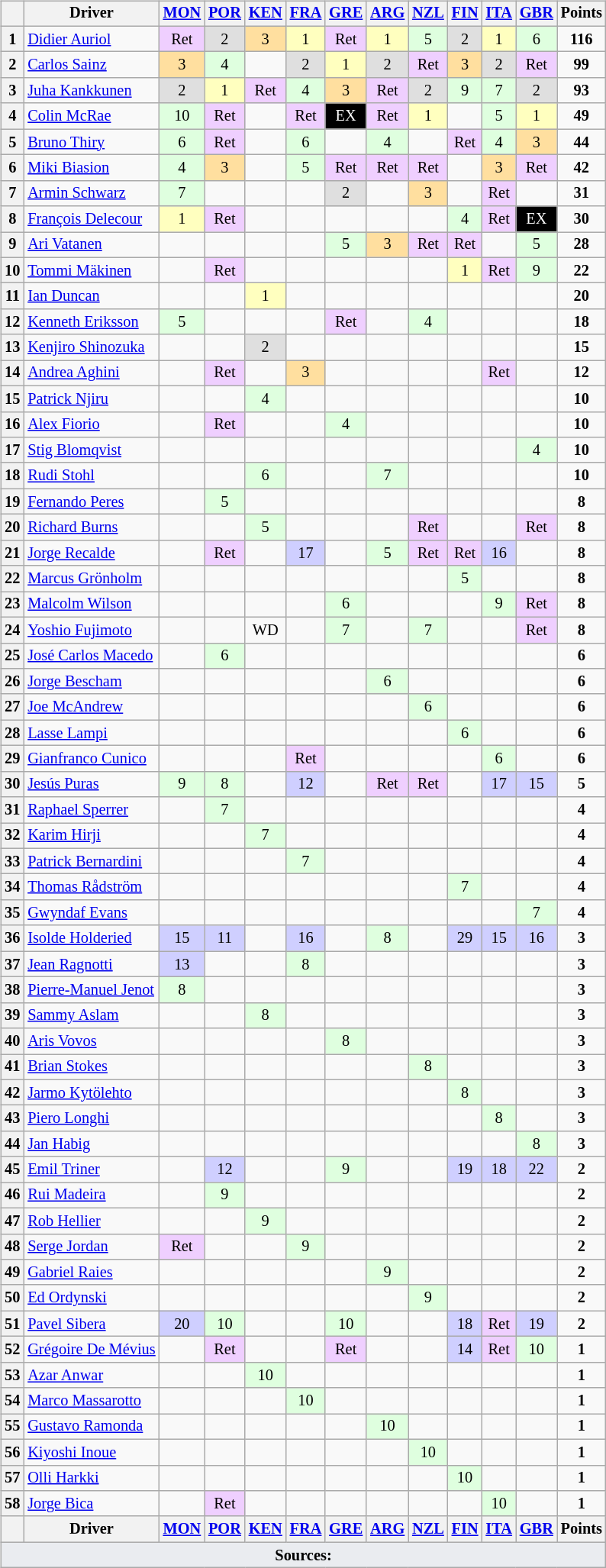<table>
<tr>
<td><br><table class="wikitable" style="font-size: 85%; text-align: center;">
<tr valign="top">
<th valign="middle"></th>
<th valign="middle">Driver</th>
<th><a href='#'>MON</a><br></th>
<th><a href='#'>POR</a><br></th>
<th><a href='#'>KEN</a><br></th>
<th><a href='#'>FRA</a><br></th>
<th><a href='#'>GRE</a><br></th>
<th><a href='#'>ARG</a><br></th>
<th><a href='#'>NZL</a><br></th>
<th><a href='#'>FIN</a><br></th>
<th><a href='#'>ITA</a><br></th>
<th><a href='#'>GBR</a><br></th>
<th valign="middle">Points</th>
</tr>
<tr>
<th>1</th>
<td align=left> <a href='#'>Didier Auriol</a></td>
<td style="background:#efcfff;">Ret</td>
<td style="background:#dfdfdf;">2</td>
<td style="background:#ffdf9f;">3</td>
<td style="background:#ffffbf;">1</td>
<td style="background:#efcfff;">Ret</td>
<td style="background:#ffffbf;">1</td>
<td style="background:#dfffdf;">5</td>
<td style="background:#dfdfdf;">2</td>
<td style="background:#ffffbf;">1</td>
<td style="background:#dfffdf;">6</td>
<td><strong>116</strong></td>
</tr>
<tr>
<th>2</th>
<td align=left> <a href='#'>Carlos Sainz</a></td>
<td style="background:#ffdf9f;">3</td>
<td style="background:#dfffdf;">4</td>
<td></td>
<td style="background:#dfdfdf;">2</td>
<td style="background:#ffffbf;">1</td>
<td style="background:#dfdfdf;">2</td>
<td style="background:#efcfff;">Ret</td>
<td style="background:#ffdf9f;">3</td>
<td style="background:#dfdfdf;">2</td>
<td style="background:#efcfff;">Ret</td>
<td><strong>99</strong></td>
</tr>
<tr>
<th>3</th>
<td align=left> <a href='#'>Juha Kankkunen</a></td>
<td style="background:#dfdfdf;">2</td>
<td style="background:#ffffbf;">1</td>
<td style="background:#efcfff;">Ret</td>
<td style="background:#dfffdf;">4</td>
<td style="background:#ffdf9f;">3</td>
<td style="background:#efcfff;">Ret</td>
<td style="background:#dfdfdf;">2</td>
<td style="background:#dfffdf;">9</td>
<td style="background:#dfffdf;">7</td>
<td style="background:#dfdfdf;">2</td>
<td><strong>93</strong></td>
</tr>
<tr>
<th>4</th>
<td align=left> <a href='#'>Colin McRae</a></td>
<td style="background:#dfffdf;">10</td>
<td style="background:#efcfff;">Ret</td>
<td></td>
<td style="background:#efcfff;">Ret</td>
<td style="background:#000000; color:white">EX</td>
<td style="background:#efcfff;">Ret</td>
<td style="background:#ffffbf;">1</td>
<td></td>
<td style="background:#dfffdf;">5</td>
<td style="background:#ffffbf;">1</td>
<td><strong>49</strong></td>
</tr>
<tr>
<th>5</th>
<td align=left> <a href='#'>Bruno Thiry</a></td>
<td style="background:#dfffdf;">6</td>
<td style="background:#efcfff;">Ret</td>
<td></td>
<td style="background:#dfffdf;">6</td>
<td></td>
<td style="background:#dfffdf;">4</td>
<td></td>
<td style="background:#efcfff;">Ret</td>
<td style="background:#dfffdf;">4</td>
<td style="background:#ffdf9f;">3</td>
<td><strong>44</strong></td>
</tr>
<tr>
<th>6</th>
<td align=left> <a href='#'>Miki Biasion</a></td>
<td style="background:#dfffdf;">4</td>
<td style="background:#ffdf9f;">3</td>
<td></td>
<td style="background:#dfffdf;">5</td>
<td style="background:#efcfff;">Ret</td>
<td style="background:#efcfff;">Ret</td>
<td style="background:#efcfff;">Ret</td>
<td></td>
<td style="background:#ffdf9f;">3</td>
<td style="background:#efcfff;">Ret</td>
<td><strong>42</strong></td>
</tr>
<tr>
<th>7</th>
<td align=left> <a href='#'>Armin Schwarz</a></td>
<td style="background:#dfffdf;">7</td>
<td></td>
<td></td>
<td></td>
<td style="background:#dfdfdf;">2</td>
<td></td>
<td style="background:#ffdf9f;">3</td>
<td></td>
<td style="background:#efcfff;">Ret</td>
<td></td>
<td><strong>31</strong></td>
</tr>
<tr>
<th>8</th>
<td align=left> <a href='#'>François Delecour</a></td>
<td style="background:#ffffbf;">1</td>
<td style="background:#efcfff;">Ret</td>
<td></td>
<td></td>
<td></td>
<td></td>
<td></td>
<td style="background:#dfffdf;">4</td>
<td style="background:#efcfff;">Ret</td>
<td style="background:#000000; color:white">EX</td>
<td><strong>30</strong></td>
</tr>
<tr>
<th>9</th>
<td align=left> <a href='#'>Ari Vatanen</a></td>
<td></td>
<td></td>
<td></td>
<td></td>
<td style="background:#dfffdf;">5</td>
<td style="background:#ffdf9f;">3</td>
<td style="background:#efcfff;">Ret</td>
<td style="background:#efcfff;">Ret</td>
<td></td>
<td style="background:#dfffdf;">5</td>
<td><strong>28</strong></td>
</tr>
<tr>
<th>10</th>
<td align=left> <a href='#'>Tommi Mäkinen</a></td>
<td></td>
<td style="background:#efcfff;">Ret</td>
<td></td>
<td></td>
<td></td>
<td></td>
<td></td>
<td style="background:#ffffbf;">1</td>
<td style="background:#efcfff;">Ret</td>
<td style="background:#dfffdf;">9</td>
<td><strong>22</strong></td>
</tr>
<tr>
<th>11</th>
<td align=left> <a href='#'>Ian Duncan</a></td>
<td></td>
<td></td>
<td style="background:#ffffbf;">1</td>
<td></td>
<td></td>
<td></td>
<td></td>
<td></td>
<td></td>
<td></td>
<td><strong>20</strong></td>
</tr>
<tr>
<th>12</th>
<td align=left> <a href='#'>Kenneth Eriksson</a></td>
<td style="background:#dfffdf;">5</td>
<td></td>
<td></td>
<td></td>
<td style="background:#efcfff;">Ret</td>
<td></td>
<td style="background:#dfffdf;">4</td>
<td></td>
<td></td>
<td></td>
<td><strong>18</strong></td>
</tr>
<tr>
<th>13</th>
<td align=left> <a href='#'>Kenjiro Shinozuka</a></td>
<td></td>
<td></td>
<td style="background:#dfdfdf;">2</td>
<td></td>
<td></td>
<td></td>
<td></td>
<td></td>
<td></td>
<td></td>
<td><strong>15</strong></td>
</tr>
<tr>
<th>14</th>
<td align=left> <a href='#'>Andrea Aghini</a></td>
<td></td>
<td style="background:#efcfff;">Ret</td>
<td></td>
<td style="background:#ffdf9f;">3</td>
<td></td>
<td></td>
<td></td>
<td></td>
<td style="background:#efcfff;">Ret</td>
<td></td>
<td><strong>12</strong></td>
</tr>
<tr>
<th>15</th>
<td align=left> <a href='#'>Patrick Njiru</a></td>
<td></td>
<td></td>
<td style="background:#dfffdf;">4</td>
<td></td>
<td></td>
<td></td>
<td></td>
<td></td>
<td></td>
<td></td>
<td><strong>10</strong></td>
</tr>
<tr>
<th>16</th>
<td align=left> <a href='#'>Alex Fiorio</a></td>
<td></td>
<td style="background:#efcfff;">Ret</td>
<td></td>
<td></td>
<td style="background:#dfffdf;">4</td>
<td></td>
<td></td>
<td></td>
<td></td>
<td></td>
<td><strong>10</strong></td>
</tr>
<tr>
<th>17</th>
<td align=left> <a href='#'>Stig Blomqvist</a></td>
<td></td>
<td></td>
<td></td>
<td></td>
<td></td>
<td></td>
<td></td>
<td></td>
<td></td>
<td style="background:#dfffdf;">4</td>
<td><strong>10</strong></td>
</tr>
<tr>
<th>18</th>
<td align=left> <a href='#'>Rudi Stohl</a></td>
<td></td>
<td></td>
<td style="background:#dfffdf;">6</td>
<td></td>
<td></td>
<td style="background:#dfffdf;">7</td>
<td></td>
<td></td>
<td></td>
<td></td>
<td><strong>10</strong></td>
</tr>
<tr>
<th>19</th>
<td align=left> <a href='#'>Fernando Peres</a></td>
<td></td>
<td style="background:#dfffdf;">5</td>
<td></td>
<td></td>
<td></td>
<td></td>
<td></td>
<td></td>
<td></td>
<td></td>
<td><strong>8</strong></td>
</tr>
<tr>
<th>20</th>
<td align=left> <a href='#'>Richard Burns</a></td>
<td></td>
<td></td>
<td style="background:#dfffdf;">5</td>
<td></td>
<td></td>
<td></td>
<td style="background:#efcfff;">Ret</td>
<td></td>
<td></td>
<td style="background:#efcfff;">Ret</td>
<td><strong>8</strong></td>
</tr>
<tr>
<th>21</th>
<td align=left> <a href='#'>Jorge Recalde</a></td>
<td></td>
<td style="background:#efcfff;">Ret</td>
<td></td>
<td style="background:#cfcfff;">17</td>
<td></td>
<td style="background:#dfffdf;">5</td>
<td style="background:#efcfff;">Ret</td>
<td style="background:#efcfff;">Ret</td>
<td style="background:#cfcfff;">16</td>
<td></td>
<td><strong>8</strong></td>
</tr>
<tr>
<th>22</th>
<td align=left> <a href='#'>Marcus Grönholm</a></td>
<td></td>
<td></td>
<td></td>
<td></td>
<td></td>
<td></td>
<td></td>
<td style="background:#dfffdf;">5</td>
<td></td>
<td></td>
<td><strong>8</strong></td>
</tr>
<tr>
<th>23</th>
<td align=left> <a href='#'>Malcolm Wilson</a></td>
<td></td>
<td></td>
<td></td>
<td></td>
<td style="background:#dfffdf;">6</td>
<td></td>
<td></td>
<td></td>
<td style="background:#dfffdf;">9</td>
<td style="background:#efcfff;">Ret</td>
<td><strong>8</strong></td>
</tr>
<tr>
<th>24</th>
<td align=left> <a href='#'>Yoshio Fujimoto</a></td>
<td></td>
<td></td>
<td>WD</td>
<td></td>
<td style="background:#dfffdf;">7</td>
<td></td>
<td style="background:#dfffdf;">7</td>
<td></td>
<td></td>
<td style="background:#efcfff;">Ret</td>
<td><strong>8</strong></td>
</tr>
<tr>
<th>25</th>
<td align=left> <a href='#'>José Carlos Macedo</a></td>
<td></td>
<td style="background:#dfffdf;">6</td>
<td></td>
<td></td>
<td></td>
<td></td>
<td></td>
<td></td>
<td></td>
<td></td>
<td><strong>6</strong></td>
</tr>
<tr>
<th>26</th>
<td align=left> <a href='#'>Jorge Bescham</a></td>
<td></td>
<td></td>
<td></td>
<td></td>
<td></td>
<td style="background:#dfffdf;">6</td>
<td></td>
<td></td>
<td></td>
<td></td>
<td><strong>6</strong></td>
</tr>
<tr>
<th>27</th>
<td align=left> <a href='#'>Joe McAndrew</a></td>
<td></td>
<td></td>
<td></td>
<td></td>
<td></td>
<td></td>
<td style="background:#dfffdf;">6</td>
<td></td>
<td></td>
<td></td>
<td><strong>6</strong></td>
</tr>
<tr>
<th>28</th>
<td align=left> <a href='#'>Lasse Lampi</a></td>
<td></td>
<td></td>
<td></td>
<td></td>
<td></td>
<td></td>
<td></td>
<td style="background:#dfffdf;">6</td>
<td></td>
<td></td>
<td><strong>6</strong></td>
</tr>
<tr>
<th>29</th>
<td align=left> <a href='#'>Gianfranco Cunico</a></td>
<td></td>
<td></td>
<td></td>
<td style="background:#efcfff;">Ret</td>
<td></td>
<td></td>
<td></td>
<td></td>
<td style="background:#dfffdf;">6</td>
<td></td>
<td><strong>6</strong></td>
</tr>
<tr>
<th>30</th>
<td align=left> <a href='#'>Jesús Puras</a></td>
<td style="background:#dfffdf;">9</td>
<td style="background:#dfffdf;">8</td>
<td></td>
<td style="background:#cfcfff;">12</td>
<td></td>
<td style="background:#efcfff;">Ret</td>
<td style="background:#efcfff;">Ret</td>
<td></td>
<td style="background:#cfcfff;">17</td>
<td style="background:#cfcfff;">15</td>
<td><strong>5</strong></td>
</tr>
<tr>
<th>31</th>
<td align=left> <a href='#'>Raphael Sperrer</a></td>
<td></td>
<td style="background:#dfffdf;">7</td>
<td></td>
<td></td>
<td></td>
<td></td>
<td></td>
<td></td>
<td></td>
<td></td>
<td><strong>4</strong></td>
</tr>
<tr>
<th>32</th>
<td align=left> <a href='#'>Karim Hirji</a></td>
<td></td>
<td></td>
<td style="background:#dfffdf;">7</td>
<td></td>
<td></td>
<td></td>
<td></td>
<td></td>
<td></td>
<td></td>
<td><strong>4</strong></td>
</tr>
<tr>
<th>33</th>
<td align=left> <a href='#'>Patrick Bernardini</a></td>
<td></td>
<td></td>
<td></td>
<td style="background:#dfffdf;">7</td>
<td></td>
<td></td>
<td></td>
<td></td>
<td></td>
<td></td>
<td><strong>4</strong></td>
</tr>
<tr>
<th>34</th>
<td align=left> <a href='#'>Thomas Rådström</a></td>
<td></td>
<td></td>
<td></td>
<td></td>
<td></td>
<td></td>
<td></td>
<td style="background:#dfffdf;">7</td>
<td></td>
<td></td>
<td><strong>4</strong></td>
</tr>
<tr>
<th>35</th>
<td align=left> <a href='#'>Gwyndaf Evans</a></td>
<td></td>
<td></td>
<td></td>
<td></td>
<td></td>
<td></td>
<td></td>
<td></td>
<td></td>
<td style="background:#dfffdf;">7</td>
<td><strong>4</strong></td>
</tr>
<tr>
<th>36</th>
<td align=left> <a href='#'>Isolde Holderied</a></td>
<td style="background:#cfcfff;">15</td>
<td style="background:#cfcfff;">11</td>
<td></td>
<td style="background:#cfcfff;">16</td>
<td></td>
<td style="background:#dfffdf;">8</td>
<td></td>
<td style="background:#cfcfff;">29</td>
<td style="background:#cfcfff;">15</td>
<td style="background:#cfcfff;">16</td>
<td><strong>3</strong></td>
</tr>
<tr>
<th>37</th>
<td align=left> <a href='#'>Jean Ragnotti</a></td>
<td style="background:#cfcfff;">13</td>
<td></td>
<td></td>
<td style="background:#dfffdf;">8</td>
<td></td>
<td></td>
<td></td>
<td></td>
<td></td>
<td></td>
<td><strong>3</strong></td>
</tr>
<tr>
<th>38</th>
<td align=left> <a href='#'>Pierre-Manuel Jenot</a></td>
<td style="background:#dfffdf;">8</td>
<td></td>
<td></td>
<td></td>
<td></td>
<td></td>
<td></td>
<td></td>
<td></td>
<td></td>
<td><strong>3</strong></td>
</tr>
<tr>
<th>39</th>
<td align=left> <a href='#'>Sammy Aslam</a></td>
<td></td>
<td></td>
<td style="background:#dfffdf;">8</td>
<td></td>
<td></td>
<td></td>
<td></td>
<td></td>
<td></td>
<td></td>
<td><strong>3</strong></td>
</tr>
<tr>
<th>40</th>
<td align=left> <a href='#'>Aris Vovos</a></td>
<td></td>
<td></td>
<td></td>
<td></td>
<td style="background:#dfffdf;">8</td>
<td></td>
<td></td>
<td></td>
<td></td>
<td></td>
<td><strong>3</strong></td>
</tr>
<tr>
<th>41</th>
<td align=left> <a href='#'>Brian Stokes</a></td>
<td></td>
<td></td>
<td></td>
<td></td>
<td></td>
<td></td>
<td style="background:#dfffdf;">8</td>
<td></td>
<td></td>
<td></td>
<td><strong>3</strong></td>
</tr>
<tr>
<th>42</th>
<td align=left> <a href='#'>Jarmo Kytölehto</a></td>
<td></td>
<td></td>
<td></td>
<td></td>
<td></td>
<td></td>
<td></td>
<td style="background:#dfffdf;">8</td>
<td></td>
<td></td>
<td><strong>3</strong></td>
</tr>
<tr>
<th>43</th>
<td align=left> <a href='#'>Piero Longhi</a></td>
<td></td>
<td></td>
<td></td>
<td></td>
<td></td>
<td></td>
<td></td>
<td></td>
<td style="background:#dfffdf;">8</td>
<td></td>
<td><strong>3</strong></td>
</tr>
<tr>
<th>44</th>
<td align=left> <a href='#'>Jan Habig</a></td>
<td></td>
<td></td>
<td></td>
<td></td>
<td></td>
<td></td>
<td></td>
<td></td>
<td></td>
<td style="background:#dfffdf;">8</td>
<td><strong>3</strong></td>
</tr>
<tr>
<th>45</th>
<td align=left> <a href='#'>Emil Triner</a></td>
<td></td>
<td style="background:#cfcfff;">12</td>
<td></td>
<td></td>
<td style="background:#dfffdf;">9</td>
<td></td>
<td></td>
<td style="background:#cfcfff;">19</td>
<td style="background:#cfcfff;">18</td>
<td style="background:#cfcfff;">22</td>
<td><strong>2</strong></td>
</tr>
<tr>
<th>46</th>
<td align=left> <a href='#'>Rui Madeira</a></td>
<td></td>
<td style="background:#dfffdf;">9</td>
<td></td>
<td></td>
<td></td>
<td></td>
<td></td>
<td></td>
<td></td>
<td></td>
<td><strong>2</strong></td>
</tr>
<tr>
<th>47</th>
<td align=left> <a href='#'>Rob Hellier</a></td>
<td></td>
<td></td>
<td style="background:#dfffdf;">9</td>
<td></td>
<td></td>
<td></td>
<td></td>
<td></td>
<td></td>
<td></td>
<td><strong>2</strong></td>
</tr>
<tr>
<th>48</th>
<td align=left> <a href='#'>Serge Jordan</a></td>
<td style="background:#efcfff;">Ret</td>
<td></td>
<td></td>
<td style="background:#dfffdf;">9</td>
<td></td>
<td></td>
<td></td>
<td></td>
<td></td>
<td></td>
<td><strong>2</strong></td>
</tr>
<tr>
<th>49</th>
<td align=left> <a href='#'>Gabriel Raies</a></td>
<td></td>
<td></td>
<td></td>
<td></td>
<td></td>
<td style="background:#dfffdf;">9</td>
<td></td>
<td></td>
<td></td>
<td></td>
<td><strong>2</strong></td>
</tr>
<tr>
<th>50</th>
<td align=left> <a href='#'>Ed Ordynski</a></td>
<td></td>
<td></td>
<td></td>
<td></td>
<td></td>
<td></td>
<td style="background:#dfffdf;">9</td>
<td></td>
<td></td>
<td></td>
<td><strong>2</strong></td>
</tr>
<tr>
<th>51</th>
<td align=left> <a href='#'>Pavel Sibera</a></td>
<td style="background:#cfcfff;">20</td>
<td style="background:#dfffdf;">10</td>
<td></td>
<td></td>
<td style="background:#dfffdf;">10</td>
<td></td>
<td></td>
<td style="background:#cfcfff;">18</td>
<td style="background:#efcfff;">Ret</td>
<td style="background:#cfcfff;">19</td>
<td><strong>2</strong></td>
</tr>
<tr>
<th>52</th>
<td align=left> <a href='#'>Grégoire De Mévius</a></td>
<td></td>
<td style="background:#efcfff;">Ret</td>
<td></td>
<td></td>
<td style="background:#efcfff;">Ret</td>
<td></td>
<td></td>
<td style="background:#cfcfff;">14</td>
<td style="background:#efcfff;">Ret</td>
<td style="background:#dfffdf;">10</td>
<td><strong>1</strong></td>
</tr>
<tr>
<th>53</th>
<td align=left> <a href='#'>Azar Anwar</a></td>
<td></td>
<td></td>
<td style="background:#dfffdf;">10</td>
<td></td>
<td></td>
<td></td>
<td></td>
<td></td>
<td></td>
<td></td>
<td><strong>1</strong></td>
</tr>
<tr>
<th>54</th>
<td align=left> <a href='#'>Marco Massarotto</a></td>
<td></td>
<td></td>
<td></td>
<td style="background:#dfffdf;">10</td>
<td></td>
<td></td>
<td></td>
<td></td>
<td></td>
<td></td>
<td><strong>1</strong></td>
</tr>
<tr>
<th>55</th>
<td align=left> <a href='#'>Gustavo Ramonda</a></td>
<td></td>
<td></td>
<td></td>
<td></td>
<td></td>
<td style="background:#dfffdf;">10</td>
<td></td>
<td></td>
<td></td>
<td></td>
<td><strong>1</strong></td>
</tr>
<tr>
<th>56</th>
<td align=left> <a href='#'>Kiyoshi Inoue</a></td>
<td></td>
<td></td>
<td></td>
<td></td>
<td></td>
<td></td>
<td style="background:#dfffdf;">10</td>
<td></td>
<td></td>
<td></td>
<td><strong>1</strong></td>
</tr>
<tr>
<th>57</th>
<td align=left> <a href='#'>Olli Harkki</a></td>
<td></td>
<td></td>
<td></td>
<td></td>
<td></td>
<td></td>
<td></td>
<td style="background:#dfffdf;">10</td>
<td></td>
<td></td>
<td><strong>1</strong></td>
</tr>
<tr>
<th>58</th>
<td align=left> <a href='#'>Jorge Bica</a></td>
<td></td>
<td style="background:#efcfff;">Ret</td>
<td></td>
<td></td>
<td></td>
<td></td>
<td></td>
<td></td>
<td style="background:#dfffdf;">10</td>
<td></td>
<td><strong>1</strong></td>
</tr>
<tr>
<th valign="middle"></th>
<th valign="middle">Driver</th>
<th><a href='#'>MON</a><br></th>
<th><a href='#'>POR</a><br></th>
<th><a href='#'>KEN</a><br></th>
<th><a href='#'>FRA</a><br></th>
<th><a href='#'>GRE</a><br></th>
<th><a href='#'>ARG</a><br></th>
<th><a href='#'>NZL</a><br></th>
<th><a href='#'>FIN</a><br></th>
<th><a href='#'>ITA</a><br></th>
<th><a href='#'>GBR</a><br></th>
<th valign="middle">Points</th>
</tr>
<tr>
<td colspan="14" style="background-color:#EAECF0;text-align:center"><strong>Sources:</strong></td>
</tr>
</table>
</td>
<td valign="top"><br></td>
</tr>
</table>
